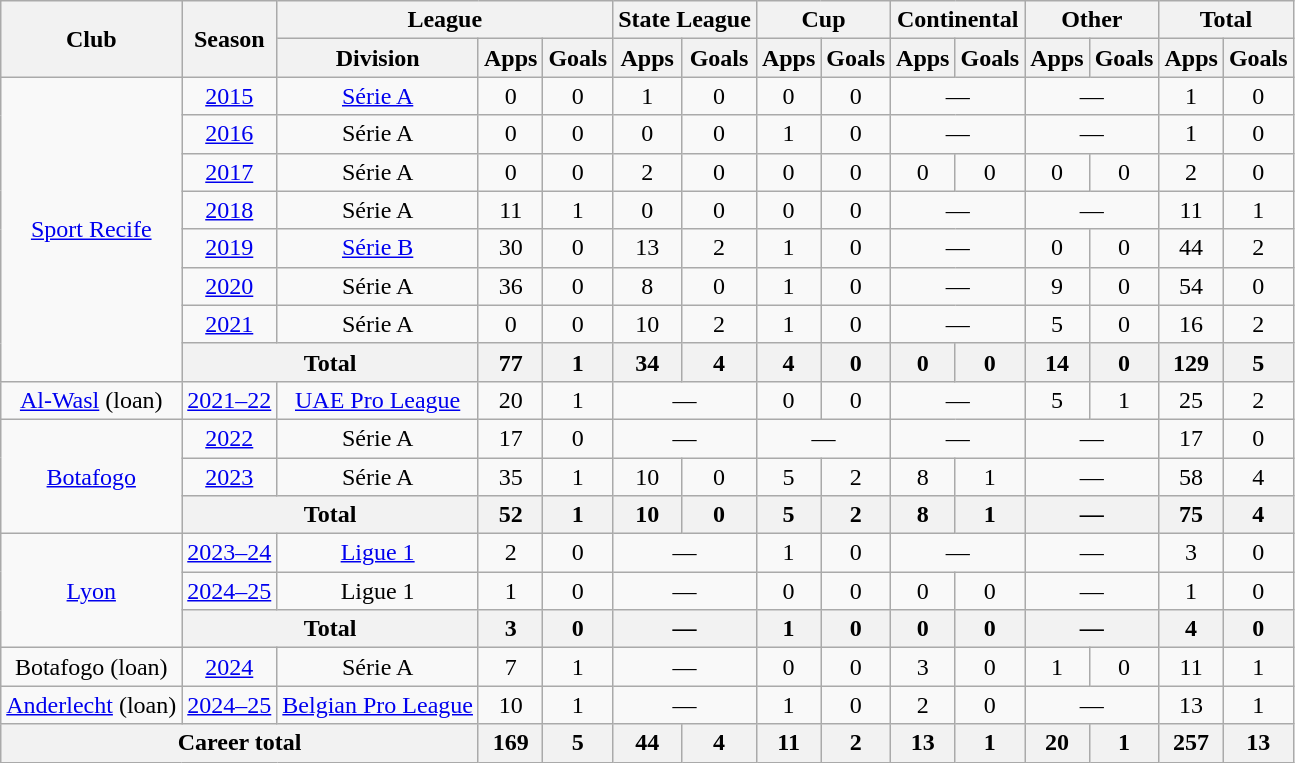<table class="wikitable" style="text-align: center">
<tr>
<th rowspan="2">Club</th>
<th rowspan="2">Season</th>
<th colspan="3">League</th>
<th colspan="2">State League</th>
<th colspan="2">Cup</th>
<th colspan="2">Continental</th>
<th colspan="2">Other</th>
<th colspan="2">Total</th>
</tr>
<tr>
<th>Division</th>
<th>Apps</th>
<th>Goals</th>
<th>Apps</th>
<th>Goals</th>
<th>Apps</th>
<th>Goals</th>
<th>Apps</th>
<th>Goals</th>
<th>Apps</th>
<th>Goals</th>
<th>Apps</th>
<th>Goals</th>
</tr>
<tr>
<td rowspan="8"><a href='#'>Sport Recife</a></td>
<td><a href='#'>2015</a></td>
<td><a href='#'>Série A</a></td>
<td>0</td>
<td>0</td>
<td>1</td>
<td>0</td>
<td>0</td>
<td>0</td>
<td colspan="2">—</td>
<td colspan="2">—</td>
<td>1</td>
<td>0</td>
</tr>
<tr>
<td><a href='#'>2016</a></td>
<td>Série A</td>
<td>0</td>
<td>0</td>
<td>0</td>
<td>0</td>
<td>1</td>
<td>0</td>
<td colspan="2">—</td>
<td colspan="2">—</td>
<td>1</td>
<td>0</td>
</tr>
<tr>
<td><a href='#'>2017</a></td>
<td>Série A</td>
<td>0</td>
<td>0</td>
<td>2</td>
<td>0</td>
<td>0</td>
<td>0</td>
<td>0</td>
<td>0</td>
<td>0</td>
<td>0</td>
<td>2</td>
<td>0</td>
</tr>
<tr>
<td><a href='#'>2018</a></td>
<td>Série A</td>
<td>11</td>
<td>1</td>
<td>0</td>
<td>0</td>
<td>0</td>
<td>0</td>
<td colspan="2">—</td>
<td colspan="2">—</td>
<td>11</td>
<td>1</td>
</tr>
<tr>
<td><a href='#'>2019</a></td>
<td><a href='#'>Série B</a></td>
<td>30</td>
<td>0</td>
<td>13</td>
<td>2</td>
<td>1</td>
<td>0</td>
<td colspan="2">—</td>
<td>0</td>
<td>0</td>
<td>44</td>
<td>2</td>
</tr>
<tr>
<td><a href='#'>2020</a></td>
<td>Série A</td>
<td>36</td>
<td>0</td>
<td>8</td>
<td>0</td>
<td>1</td>
<td>0</td>
<td colspan="2">—</td>
<td>9</td>
<td>0</td>
<td>54</td>
<td>0</td>
</tr>
<tr>
<td><a href='#'>2021</a></td>
<td>Série A</td>
<td>0</td>
<td>0</td>
<td>10</td>
<td>2</td>
<td>1</td>
<td>0</td>
<td colspan="2">—</td>
<td>5</td>
<td>0</td>
<td>16</td>
<td>2</td>
</tr>
<tr>
<th colspan="2">Total</th>
<th>77</th>
<th>1</th>
<th>34</th>
<th>4</th>
<th>4</th>
<th>0</th>
<th>0</th>
<th>0</th>
<th>14</th>
<th>0</th>
<th>129</th>
<th>5</th>
</tr>
<tr>
<td><a href='#'>Al-Wasl</a> (loan)</td>
<td><a href='#'>2021–22</a></td>
<td><a href='#'>UAE Pro League</a></td>
<td>20</td>
<td>1</td>
<td colspan="2">—</td>
<td>0</td>
<td>0</td>
<td colspan="2">—</td>
<td>5</td>
<td>1</td>
<td>25</td>
<td>2</td>
</tr>
<tr>
<td rowspan="3"><a href='#'>Botafogo</a></td>
<td><a href='#'>2022</a></td>
<td>Série A</td>
<td>17</td>
<td>0</td>
<td colspan="2">—</td>
<td colspan="2">—</td>
<td colspan="2">—</td>
<td colspan="2">—</td>
<td>17</td>
<td>0</td>
</tr>
<tr>
<td><a href='#'>2023</a></td>
<td>Série A</td>
<td>35</td>
<td>1</td>
<td>10</td>
<td>0</td>
<td>5</td>
<td>2</td>
<td>8</td>
<td>1</td>
<td colspan="2">—</td>
<td>58</td>
<td>4</td>
</tr>
<tr>
<th colspan="2">Total</th>
<th>52</th>
<th>1</th>
<th>10</th>
<th>0</th>
<th>5</th>
<th>2</th>
<th>8</th>
<th>1</th>
<th colspan="2">—</th>
<th>75</th>
<th>4</th>
</tr>
<tr>
<td rowspan="3"><a href='#'>Lyon</a></td>
<td><a href='#'>2023–24</a></td>
<td><a href='#'>Ligue 1</a></td>
<td>2</td>
<td>0</td>
<td colspan="2">—</td>
<td>1</td>
<td>0</td>
<td colspan="2">—</td>
<td colspan="2">—</td>
<td>3</td>
<td>0</td>
</tr>
<tr>
<td><a href='#'>2024–25</a></td>
<td>Ligue 1</td>
<td>1</td>
<td>0</td>
<td colspan="2">—</td>
<td>0</td>
<td>0</td>
<td>0</td>
<td>0</td>
<td colspan="2">—</td>
<td>1</td>
<td>0</td>
</tr>
<tr>
<th colspan="2">Total</th>
<th>3</th>
<th>0</th>
<th colspan="2">—</th>
<th>1</th>
<th>0</th>
<th>0</th>
<th>0</th>
<th colspan="2">—</th>
<th>4</th>
<th>0</th>
</tr>
<tr>
<td>Botafogo (loan)</td>
<td><a href='#'>2024</a></td>
<td>Série A</td>
<td>7</td>
<td>1</td>
<td colspan="2">—</td>
<td>0</td>
<td>0</td>
<td>3</td>
<td>0</td>
<td>1</td>
<td>0</td>
<td>11</td>
<td>1</td>
</tr>
<tr>
<td><a href='#'>Anderlecht</a> (loan)</td>
<td><a href='#'>2024–25</a></td>
<td><a href='#'>Belgian Pro League</a></td>
<td>10</td>
<td>1</td>
<td colspan="2">—</td>
<td>1</td>
<td>0</td>
<td>2</td>
<td>0</td>
<td colspan="2">—</td>
<td>13</td>
<td>1</td>
</tr>
<tr>
<th colspan="3"><strong>Career total</strong></th>
<th>169</th>
<th>5</th>
<th>44</th>
<th>4</th>
<th>11</th>
<th>2</th>
<th>13</th>
<th>1</th>
<th>20</th>
<th>1</th>
<th>257</th>
<th>13</th>
</tr>
</table>
